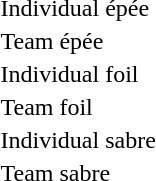<table>
<tr>
<td rowspan=2>Individual épée</td>
<td rowspan=2></td>
<td rowspan=2></td>
<td></td>
</tr>
<tr>
<td></td>
</tr>
<tr>
<td>Team épée</td>
<td></td>
<td></td>
<td></td>
</tr>
<tr>
<td rowspan=2>Individual foil</td>
<td rowspan=2></td>
<td rowspan=2></td>
<td></td>
</tr>
<tr>
<td></td>
</tr>
<tr>
<td>Team foil</td>
<td></td>
<td></td>
<td></td>
</tr>
<tr>
<td rowspan=2>Individual sabre</td>
<td rowspan=2></td>
<td rowspan=2></td>
<td></td>
</tr>
<tr>
<td></td>
</tr>
<tr>
<td>Team sabre</td>
<td></td>
<td></td>
<td></td>
</tr>
</table>
